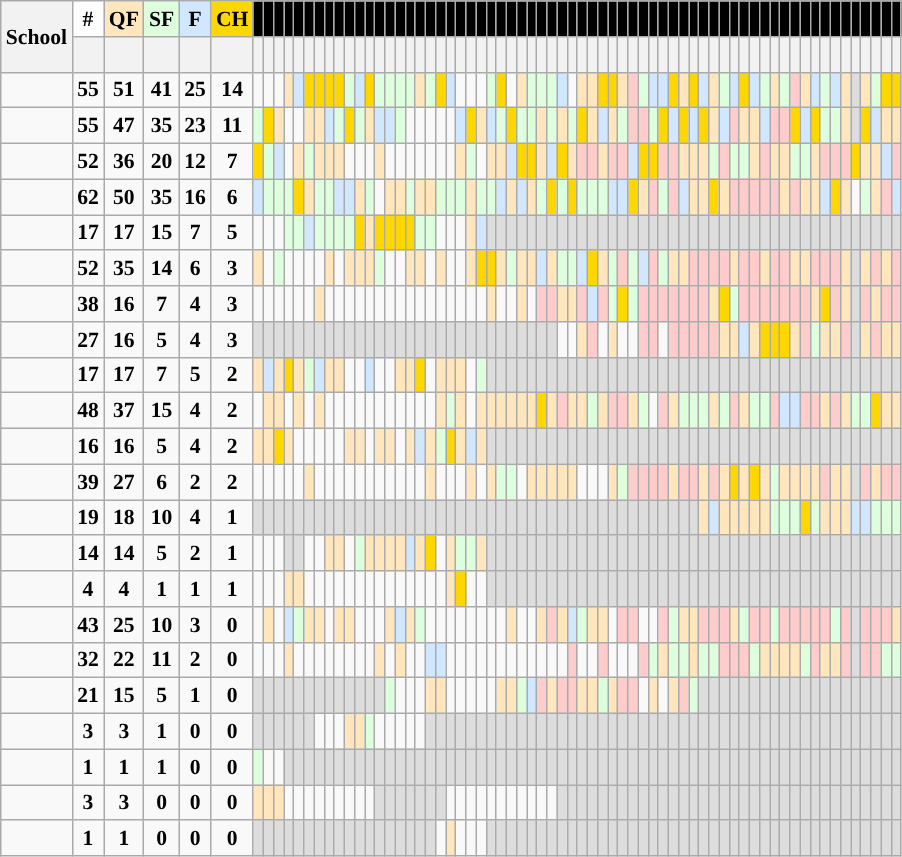<table class="wikitable sortable sticky-table-head sticky-table-col1" style="font-size:90%; text-align: center;">
<tr>
<th rowspan=2>School</th>
<th style="background: #FFFFFF;">#</th>
<th style="background: #FFE6BD;">QF</th>
<th style="background: #ddffdd;">SF</th>
<th style="background: #D0E7FF;">F</th>
<th style="background: gold;">CH</th>
<th style="background: #000000;"><a href='#'></a></th>
<th style="background: #000000;"><a href='#'></a></th>
<th style="background: #000000;"><a href='#'></a></th>
<th style="background: #000000;"><a href='#'></a></th>
<th style="background: #000000;"><a href='#'></a></th>
<th style="background: #000000;"><a href='#'></a></th>
<th style="background: #000000;"><a href='#'></a></th>
<th style="background: #000000;"><a href='#'></a></th>
<th style="background: #000000;"><a href='#'></a></th>
<th style="background: #000000;"><a href='#'></a></th>
<th style="background: #000000;"><a href='#'></a></th>
<th style="background: #000000;"><a href='#'></a></th>
<th style="background: #000000;"><a href='#'></a></th>
<th style="background: #000000;"><a href='#'></a></th>
<th style="background: #000000;"><a href='#'></a></th>
<th style="background: #000000;"><a href='#'></a></th>
<th style="background: #000000;"><a href='#'></a></th>
<th style="background: #000000;"><a href='#'></a></th>
<th style="background: #000000;"><a href='#'></a></th>
<th style="background: #000000;"><a href='#'></a></th>
<th style="background: #000000;"><a href='#'></a></th>
<th style="background: #000000;"><a href='#'></a></th>
<th style="background: #000000;"><a href='#'></a></th>
<th style="background: #000000;"><a href='#'></a></th>
<th style="background: #000000;"><a href='#'></a></th>
<th style="background: #000000;"><a href='#'></a></th>
<th style="background: #000000;"><a href='#'></a></th>
<th style="background: #000000;"><a href='#'></a></th>
<th style="background: #000000;"><a href='#'></a></th>
<th style="background: #000000;"><a href='#'></a></th>
<th style="background: #000000;"><a href='#'></a></th>
<th style="background: #000000;"><a href='#'></a></th>
<th style="background: #000000;"><a href='#'></a></th>
<th style="background: #000000;"><a href='#'></a></th>
<th style="background: #000000;"><a href='#'></a></th>
<th style="background: #000000;"><a href='#'></a></th>
<th style="background: #000000;"><a href='#'></a></th>
<th style="background: #000000;"><a href='#'></a></th>
<th style="background: #000000;"><a href='#'></a></th>
<th style="background: #000000;"><a href='#'></a></th>
<th style="background: #000000;"><a href='#'></a></th>
<th style="background: #000000;"><a href='#'></a></th>
<th style="background: #000000;"><a href='#'></a></th>
<th style="background: #000000;"><a href='#'></a></th>
<th style="background: #000000;"><a href='#'></a></th>
<th style="background: #000000;"><a href='#'></a></th>
<th style="background: #000000;"><a href='#'></a></th>
<th style="background: #000000;"><a href='#'></a></th>
<th style="background: #000000;"><a href='#'></a></th>
<th style="background: #000000;"><a href='#'></a></th>
<th style="background: #000000;"><a href='#'></a></th>
<th style="background: #000000;"><a href='#'></a></th>
<th style="background: #000000;"><a href='#'></a></th>
<th style="background: #000000;"><a href='#'></a></th>
<th style="background: #000000;"><a href='#'></a></th>
<th style="background: #000000;"><a href='#'></a></th>
<th style="background: #000000;"><a href='#'></a></th>
<th style="background: #000000;"><a href='#'></a></th>
<th style="background: #000000;"><a href='#'></a></th>
<th style="background: #000000;"><a href='#'></a></th>
<th style="background: #000000;"><a href='#'></a></th>
<th style="background: #000000;"><a href='#'></a></th>
<th style="background: #000000;"><a href='#'></a></th>
<th style="background: #000000;"><a href='#'></a></th>
</tr>
<tr>
<th class="sticky-table-none"><br></th>
<th></th>
<th></th>
<th></th>
<th></th>
<th></th>
<th></th>
<th></th>
<th></th>
<th></th>
<th></th>
<th></th>
<th></th>
<th></th>
<th></th>
<th></th>
<th></th>
<th></th>
<th></th>
<th></th>
<th></th>
<th></th>
<th></th>
<th></th>
<th></th>
<th></th>
<th></th>
<th></th>
<th></th>
<th></th>
<th></th>
<th></th>
<th></th>
<th></th>
<th></th>
<th></th>
<th></th>
<th></th>
<th></th>
<th></th>
<th></th>
<th></th>
<th></th>
<th></th>
<th></th>
<th></th>
<th></th>
<th></th>
<th></th>
<th></th>
<th></th>
<th></th>
<th></th>
<th></th>
<th></th>
<th></th>
<th></th>
<th></th>
<th></th>
<th></th>
<th></th>
<th></th>
<th></th>
<th></th>
<th></th>
<th></th>
<th></th>
<th></th>
<th></th>
</tr>
<tr>
<td><strong></strong></td>
<td><strong>55</strong></td>
<td><strong>51</strong></td>
<td><strong>41</strong></td>
<td><strong>25</strong></td>
<td><strong>14</strong></td>
<td></td>
<td></td>
<td></td>
<td style="background:#FFE6BD"><strong></strong></td>
<td style="background:#D0E7FF"><strong></strong></td>
<td style="background:gold;"><strong></strong></td>
<td style="background:gold;"><strong></strong></td>
<td style="background:gold;"><strong></strong></td>
<td style="background:gold;"><strong></strong></td>
<td style="background:#ddffdd"><strong></strong></td>
<td style="background:#D0E7FF"><strong></strong></td>
<td style="background:gold;"><strong></strong></td>
<td style="background:#ddffdd"><strong></strong></td>
<td style="background:#ddffdd"><strong></strong></td>
<td style="background:#ddffdd"><strong></strong></td>
<td style="background:#ddffdd"><strong></strong></td>
<td style="background:#FFE6BD"><strong></strong></td>
<td style="background:#ddffdd"><strong></strong></td>
<td style="background:gold;"><strong></strong></td>
<td style="background:#D0E7FF"><strong></strong></td>
<td></td>
<td></td>
<td></td>
<td style="background:#ddffdd"><strong></strong></td>
<td style="background:gold;"><strong></strong></td>
<td></td>
<td style="background:#FFE6BD"><strong></strong></td>
<td style="background:#ddffdd"><strong></strong></td>
<td style="background:#ddffdd"><strong></strong></td>
<td style="background:#ddffdd"><strong></strong></td>
<td style="background:#D0E7FF"><strong></strong></td>
<td></td>
<td style="background:#FFE6BD"><strong></strong></td>
<td style="background:#FFE6BD"><strong></strong></td>
<td style="background:gold;"><strong></strong></td>
<td style="background:gold;"><strong></strong></td>
<td style="background:#FFE6BD"><strong></strong></td>
<td style="background:#FFCCCC"><strong></strong></td>
<td style="background:#ddffdd"><strong></strong></td>
<td style="background:#D0E7FF"><strong></strong></td>
<td style="background:#D0E7FF"><strong></strong></td>
<td style="background:gold;"><strong></strong></td>
<td style="background:#FFE6BD"><strong></strong></td>
<td style="background:gold;"><strong></strong></td>
<td style="background:#D0E7FF"><strong></strong></td>
<td style="background:#FFE6BD"><strong></strong></td>
<td style="background:#ddffdd"><strong></strong></td>
<td style="background:#D0E7FF"><strong></strong></td>
<td style="background:gold;"><strong></strong></td>
<td style="background:#D0E7FF"><strong></strong></td>
<td style="background:#ddffdd"><strong></strong></td>
<td style="background:#FFE6BD"><strong></strong></td>
<td style="background:#ddffdd"><strong></strong></td>
<td style="background:#FFCCCC"><strong></strong></td>
<td style="background:#FFE6BD"><strong></strong></td>
<td style="background:#D0E7FF"><strong></strong></td>
<td style="background:#ddffdd"><strong></strong></td>
<td style="background:#D0E7FF"><strong></strong></td>
<td style="background:#FFE6BD"><strong></strong></td>
<td style="background:#dddddd"><strong></strong></td>
<td style="background:#FFE6BD"><strong></strong></td>
<td style="background:#ddffdd"><strong></strong></td>
<td style="background:gold;"><strong></strong></td>
<td style="background:gold;"><strong></strong></td>
</tr>
<tr>
<td><strong></strong></td>
<td><strong>55</strong></td>
<td><strong>47</strong></td>
<td><strong>35</strong></td>
<td><strong>23</strong></td>
<td><strong>11</strong></td>
<td style="background:#ddffdd"><strong></strong></td>
<td style="background:gold;"><strong></strong></td>
<td style="background:#FFE6BD"><strong></strong></td>
<td></td>
<td></td>
<td style="background:#FFE6BD"><strong></strong></td>
<td style="background:#FFE6BD"><strong></strong></td>
<td style="background:#D0E7FF"><strong></strong></td>
<td style="background:#ddffdd"><strong></strong></td>
<td style="background:gold;"><strong></strong></td>
<td style="background:#ddffdd"><strong></strong></td>
<td style="background:#FFE6BD"><strong></strong></td>
<td style="background:#D0E7FF"><strong></strong></td>
<td style="background:#D0E7FF"><strong></strong></td>
<td style="background:#ddffdd"><strong></strong></td>
<td></td>
<td></td>
<td></td>
<td></td>
<td></td>
<td style="background:#D0E7FF"><strong></strong></td>
<td style="background:gold;"><strong></strong></td>
<td style="background:#FFE6BD"><strong></strong></td>
<td style="background:#D0E7FF"><strong></strong></td>
<td style="background:#ddffdd"><strong></strong></td>
<td style="background:gold;"><strong></strong></td>
<td style="background:#ddffdd"><strong></strong></td>
<td style="background:#ddffdd"><strong></strong></td>
<td style="background:#FFE6BD"><strong></strong></td>
<td style="background:#ddffdd"><strong></strong></td>
<td style="background:#FFE6BD"><strong></strong></td>
<td style="background:#ddffdd"><strong></strong></td>
<td style="background:gold;"><strong></strong></td>
<td style="background:#FFE6BD"><strong></strong></td>
<td style="background:#D0E7FF"><strong></strong></td>
<td style="background:#FFE6BD"><strong></strong></td>
<td style="background:#ddffdd"><strong></strong></td>
<td style="background:#FFCCCC"><strong></strong></td>
<td style="background:#FFCCCC"><strong></strong></td>
<td style="background:#ddffdd"><strong></strong></td>
<td style="background:gold;"><strong></strong></td>
<td style="background:#D0E7FF"><strong></strong></td>
<td style="background:gold;"><strong></strong></td>
<td style="background:#D0E7FF"><strong></strong></td>
<td style="background:gold;"><strong></strong></td>
<td style="background:#FFE6BD"><strong></strong></td>
<td style="background:#D0E7FF"><strong></strong></td>
<td style="background:#FFCCCC"><strong></strong></td>
<td style="background:#FFE6BD"><strong></strong></td>
<td style="background:#FFE6BD"><strong></strong></td>
<td style="background:#D0E7FF"><strong></strong></td>
<td style="background:#FFCCCC"><strong></strong></td>
<td style="background:#FFCCCC"><strong></strong></td>
<td style="background:gold;"><strong></strong></td>
<td style="background:#D0E7FF"><strong></strong></td>
<td style="background:gold;"><strong></strong></td>
<td style="background:#ddffdd"><strong></strong></td>
<td style="background:#ddffdd"><strong></strong></td>
<td style="background:#FFE6BD"><strong></strong></td>
<td style="background:#dddddd"><strong></strong></td>
<td style="background:gold;"><strong></strong></td>
<td style="background:#D0E7FF"><strong></strong></td>
<td style="background:#FFE6BD"><strong></strong></td>
<td style="background:#FFE6BD"><strong></strong></td>
</tr>
<tr>
<td><strong></strong></td>
<td><strong>52</strong></td>
<td><strong>36</strong></td>
<td><strong>20</strong></td>
<td><strong>12</strong></td>
<td><strong>7</strong></td>
<td style="background:gold;"><strong></strong></td>
<td style="background:#ddffdd"><strong></strong></td>
<td style="background:#D0E7FF"><strong></strong></td>
<td></td>
<td style="background:#FFE6BD"><strong></strong></td>
<td style="background:#ddffdd"><strong></strong></td>
<td style="background:#FFE6BD"><strong></strong></td>
<td style="background:#FFE6BD"><strong></strong></td>
<td style="background:#FFE6BD"><strong></strong></td>
<td></td>
<td></td>
<td></td>
<td style="background:#FFE6BD"><strong></strong></td>
<td></td>
<td></td>
<td></td>
<td></td>
<td></td>
<td></td>
<td></td>
<td style="background:#FFE6BD"><strong></strong></td>
<td style="background:#ddffdd"><strong></strong></td>
<td></td>
<td style="background:#FFE6BD"><strong></strong></td>
<td style="background:#FFE6BD"><strong></strong></td>
<td style="background:#D0E7FF"><strong></strong></td>
<td style="background:gold;"><strong></strong></td>
<td style="background:gold;"><strong></strong></td>
<td style="background:#FFE6BD"><strong></strong></td>
<td style="background:#D0E7FF"><strong></strong></td>
<td style="background:gold;"><strong></strong></td>
<td style="background:#FFE6BD"><strong></strong></td>
<td style="background:#FFCCCC"><strong></strong></td>
<td style="background:#FFCCCC"><strong></strong></td>
<td style="background:#FFE6BD"><strong></strong></td>
<td style="background:#FFCCCC"><strong></strong></td>
<td style="background:#FFCCCC"><strong></strong></td>
<td style="background:#D0E7FF"><strong></strong></td>
<td style="background:gold;"><strong></strong></td>
<td style="background:gold;"><strong></strong></td>
<td style="background:#FFCCCC"><strong></strong></td>
<td style="background:#FFCCCC"><strong></strong></td>
<td style="background:#FFE6BD"><strong></strong></td>
<td style="background:#FFE6BD"><strong></strong></td>
<td style="background:#FFE6BD"><strong></strong></td>
<td style="background:#ddffdd"><strong></strong></td>
<td style="background:#FFCCCC"><strong></strong></td>
<td style="background:#ddffdd"><strong></strong></td>
<td style="background:#ddffdd"><strong></strong></td>
<td style="background:#FFE6BD"><strong></strong></td>
<td style="background:#FFCCCC"><strong></strong></td>
<td style="background:#FFE6BD"><strong></strong></td>
<td style="background:#FFE6BD"><strong></strong></td>
<td style="background:#ddffdd"><strong></strong></td>
<td style="background:#ddffdd"><strong></strong></td>
<td style="background:#FFE6BD"><strong></strong></td>
<td style="background:#FFCCCC"><strong></strong></td>
<td style="background:#FFCCCC"><strong></strong></td>
<td style="background:#FFCCCC"><strong></strong></td>
<td style="background:gold;"><strong></strong></td>
<td style="background:#FFE6BD"><strong></strong></td>
<td style="background:#FFE6BD"><strong></strong></td>
<td style="background:#D0E7FF"><strong></strong></td>
<td style="background:#FFCCCC"><strong></strong></td>
</tr>
<tr>
<td><strong></strong></td>
<td><strong>62</strong></td>
<td><strong>50</strong></td>
<td><strong>35</strong></td>
<td><strong>16</strong></td>
<td><strong>6</strong></td>
<td style="background:#D0E7FF"><strong></strong></td>
<td style="background:#ddffdd"><strong></strong></td>
<td style="background:#ddffdd"><strong></strong></td>
<td style="background:#ddffdd"><strong></strong></td>
<td style="background:gold;"><strong></strong></td>
<td style="background:#FFE6BD"><strong></strong></td>
<td style="background:#ddffdd"><strong></strong></td>
<td style="background:#ddffdd"><strong></strong></td>
<td style="background:#D0E7FF"><strong></strong></td>
<td style="background:#D0E7FF"><strong></strong></td>
<td style="background:#FFE6BD"><strong></strong></td>
<td style="background:#ddffdd"><strong></strong></td>
<td></td>
<td style="background:#FFE6BD"><strong></strong></td>
<td style="background:#FFE6BD"><strong></strong></td>
<td style="background:#ddffdd"><strong></strong></td>
<td style="background:#FFE6BD"><strong></strong></td>
<td style="background:#FFE6BD"><strong></strong></td>
<td style="background:#ddffdd"><strong></strong></td>
<td style="background:#ddffdd"><strong></strong></td>
<td style="background:#ddffdd"><strong></strong></td>
<td style="background:#FFE6BD"><strong></strong></td>
<td style="background:#ddffdd"><strong></strong></td>
<td style="background:#ddffdd"><strong></strong></td>
<td style="background:#D0E7FF"><strong></strong></td>
<td style="background:#FFE6BD"><strong></strong></td>
<td style="background:#D0E7FF"><strong></strong></td>
<td style="background:#FFE6BD"><strong></strong></td>
<td style="background:#ddffdd"><strong></strong></td>
<td style="background:gold;"><strong></strong></td>
<td style="background:#ddffdd"><strong></strong></td>
<td style="background:gold;"><strong></strong></td>
<td style="background:#ddffdd"><strong></strong></td>
<td style="background:#ddffdd"><strong></strong></td>
<td style="background:#ddffdd"><strong></strong></td>
<td style="background:#D0E7FF"><strong></strong></td>
<td style="background:#D0E7FF"><strong></strong></td>
<td style="background:gold;"><strong></strong></td>
<td style="background:#FFE6BD"><strong></strong></td>
<td style="background:#FFCCCC"><strong></strong></td>
<td style="background:#ddffdd"><strong></strong></td>
<td style="background:#FFCCCC"><strong></strong></td>
<td style="background:#D0E7FF"><strong></strong></td>
<td style="background:#FFE6BD"><strong></strong></td>
<td style="background:#FFE6BD"><strong></strong></td>
<td style="background:gold;"><strong></strong></td>
<td style="background:#FFE6BD"><strong></strong></td>
<td style="background:#FFCCCC"><strong></strong></td>
<td style="background:#FFCCCC"><strong></strong></td>
<td style="background:#FFCCCC"><strong></strong></td>
<td style="background:#FFCCCC"><strong></strong></td>
<td style="background:#FFCCCC"><strong></strong></td>
<td style="background:#FFE6BD"><strong></strong></td>
<td style="background:#FFCCCC"><strong></strong></td>
<td style="background:#FFE6BD"><strong></strong></td>
<td style="background:#FFE6BD"><strong></strong></td>
<td style="background:#D0E7FF"><strong></strong></td>
<td style="background:gold;"><strong></strong></td>
<td style="background:#FFE6BD"><strong></strong></td>
<td></td>
<td style="background:#ddffdd"><strong></strong></td>
<td style="background:#FFE6BD"><strong></strong></td>
<td style="background:#FFCCCC"><strong></strong></td>
<td style="background:#D0E7FF"><strong></strong></td>
</tr>
<tr>
<td><strong></strong></td>
<td><strong>17</strong></td>
<td><strong>17</strong></td>
<td><strong>15</strong></td>
<td><strong>7</strong></td>
<td><strong>5</strong></td>
<td></td>
<td></td>
<td></td>
<td style="background:#ddffdd"><strong></strong></td>
<td style="background:#ddffdd"><strong></strong></td>
<td style="background:#D0E7FF"><strong></strong></td>
<td style="background:#ddffdd"><strong></strong></td>
<td style="background:#ddffdd"><strong></strong></td>
<td style="background:#ddffdd"><strong></strong></td>
<td style="background:#ddffdd"><strong></strong></td>
<td style="background:gold;"><strong></strong></td>
<td style="background:#FFE6BD"><strong></strong></td>
<td style="background:gold;"><strong></strong></td>
<td style="background:gold;"><strong></strong></td>
<td style="background:gold;"><strong></strong></td>
<td style="background:gold;"><strong></strong></td>
<td style="background:#ddffdd"><strong></strong></td>
<td style="background:#ddffdd"><strong></strong></td>
<td></td>
<td></td>
<td></td>
<td style="background:#FFE6BD"><strong></strong></td>
<td style="background:#D0E7FF"><strong></strong></td>
<td style="background:#dddddd"><strong></strong></td>
<td style="background:#dddddd"><strong></strong></td>
<td style="background:#dddddd"><strong></strong></td>
<td style="background:#dddddd"><strong></strong></td>
<td style="background:#dddddd"><strong></strong></td>
<td style="background:#dddddd"><strong></strong></td>
<td style="background:#dddddd"><strong></strong></td>
<td style="background:#dddddd"><strong></strong></td>
<td style="background:#dddddd"><strong></strong></td>
<td style="background:#dddddd"><strong></strong></td>
<td style="background:#dddddd"><strong></strong></td>
<td style="background:#dddddd"><strong></strong></td>
<td style="background:#dddddd"><strong></strong></td>
<td style="background:#dddddd"><strong></strong></td>
<td style="background:#dddddd"><strong></strong></td>
<td style="background:#dddddd"><strong></strong></td>
<td style="background:#dddddd"><strong></strong></td>
<td style="background:#dddddd"><strong></strong></td>
<td style="background:#dddddd"><strong></strong></td>
<td style="background:#dddddd"><strong></strong></td>
<td style="background:#dddddd"><strong></strong></td>
<td style="background:#dddddd"><strong></strong></td>
<td style="background:#dddddd"><strong></strong></td>
<td style="background:#dddddd"><strong></strong></td>
<td style="background:#dddddd"><strong></strong></td>
<td style="background:#dddddd"><strong></strong></td>
<td style="background:#dddddd"><strong></strong></td>
<td style="background:#dddddd"><strong></strong></td>
<td style="background:#dddddd"><strong></strong></td>
<td style="background:#dddddd"><strong></strong></td>
<td style="background:#dddddd"><strong></strong></td>
<td style="background:#dddddd"><strong></strong></td>
<td style="background:#dddddd"><strong></strong></td>
<td style="background:#dddddd"><strong></strong></td>
<td style="background:#dddddd"><strong></strong></td>
<td style="background:#dddddd"><strong></strong></td>
<td style="background:#dddddd"><strong></strong></td>
<td style="background:#dddddd"><strong></strong></td>
<td style="background:#dddddd"><strong></strong></td>
<td style="background:#dddddd"><strong></strong></td>
<td style="background:#dddddd"><strong></strong></td>
</tr>
<tr>
<td><strong></strong></td>
<td><strong>52</strong></td>
<td><strong>35</strong></td>
<td><strong>14</strong></td>
<td><strong>6</strong></td>
<td><strong>3</strong></td>
<td style="background:#FFE6BD"><strong></strong></td>
<td></td>
<td style="background:#ddffdd"><strong></strong></td>
<td></td>
<td></td>
<td></td>
<td></td>
<td style="background:#FFE6BD"><strong></strong></td>
<td></td>
<td style="background:#FFE6BD"><strong></strong></td>
<td style="background:#FFE6BD"><strong></strong></td>
<td style="background:#FFE6BD"><strong></strong></td>
<td style="background:#ddffdd"><strong></strong></td>
<td></td>
<td></td>
<td style="background:#FFE6BD"><strong></strong></td>
<td style="background:#FFE6BD"><strong></strong></td>
<td></td>
<td style="background:#FFE6BD"><strong></strong></td>
<td></td>
<td></td>
<td style="background:#FFE6BD"><strong></strong></td>
<td style="background:gold;"><strong></strong></td>
<td style="background:gold;"><strong></strong></td>
<td style="background:#FFE6BD"><strong></strong></td>
<td style="background:#ddffdd"><strong></strong></td>
<td style="background:#FFE6BD"><strong></strong></td>
<td style="background:#FFE6BD"><strong></strong></td>
<td style="background:#D0E7FF"><strong></strong></td>
<td style="background:#FFE6BD"><strong></strong></td>
<td style="background:#ddffdd"><strong></strong></td>
<td style="background:#ddffdd"><strong></strong></td>
<td style="background:#D0E7FF"><strong></strong></td>
<td style="background:gold;"><strong></strong></td>
<td style="background:#FFE6BD"><strong></strong></td>
<td style="background:#ddffdd"><strong></strong></td>
<td style="background:#FFCCCC"><strong></strong></td>
<td style="background:#ddffdd"><strong></strong></td>
<td style="background:#D0E7FF"><strong></strong></td>
<td style="background:#FFCCCC"><strong></strong></td>
<td style="background:#ddffdd"><strong></strong></td>
<td style="background:#FFE6BD"><strong></strong></td>
<td style="background:#FFE6BD"><strong></strong></td>
<td style="background:#FFCCCC"><strong></strong></td>
<td style="background:#FFCCCC"><strong></strong></td>
<td style="background:#FFCCCC"><strong></strong></td>
<td style="background:#FFCCCC"><strong></strong></td>
<td style="background:#FFE6BD"><strong></strong></td>
<td style="background:#FFCCCC"><strong></strong></td>
<td style="background:#FFCCCC"><strong></strong></td>
<td style="background:#FFE6BD"><strong></strong></td>
<td style="background:#FFCCCC"><strong></strong></td>
<td style="background:#FFCCCC"><strong></strong></td>
<td style="background:#FFE6BD"><strong></strong></td>
<td style="background:#FFE6BD"><strong></strong></td>
<td style="background:#FFCCCC"><strong></strong></td>
<td style="background:#FFCCCC"><strong></strong></td>
<td style="background:#FFCCCC"><strong></strong></td>
<td style="background:#FFE6BD"><strong></strong></td>
<td style="background:#dddddd"><strong></strong></td>
<td style="background:#FFE6BD"><strong></strong></td>
<td style="background:#FFCCCC"><strong></strong></td>
<td style="background:#FFE6BD"><strong></strong></td>
<td style="background:#FFCCCC"><strong></strong></td>
</tr>
<tr>
<td><strong></strong></td>
<td><strong>38</strong></td>
<td><strong>16</strong></td>
<td><strong>7</strong></td>
<td><strong>4</strong></td>
<td><strong>3</strong></td>
<td></td>
<td></td>
<td></td>
<td></td>
<td></td>
<td></td>
<td style="background:#FFE6BD"><strong></strong></td>
<td></td>
<td></td>
<td></td>
<td></td>
<td></td>
<td></td>
<td></td>
<td></td>
<td></td>
<td></td>
<td></td>
<td></td>
<td></td>
<td></td>
<td></td>
<td></td>
<td style="background:#FFE6BD"><strong></strong></td>
<td></td>
<td></td>
<td style="background:#FFE6BD"><strong></strong></td>
<td></td>
<td style="background:#FFCCCC"><strong></strong></td>
<td style="background:#FFCCCC"><strong></strong></td>
<td style="background:#FFE6BD"><strong></strong></td>
<td style="background:#FFE6BD"><strong></strong></td>
<td style="background:#FFCCCC"><strong></strong></td>
<td style="background:#D0E7FF"><strong></strong></td>
<td style="background:#FFCCCC"><strong></strong></td>
<td style="background:#ddffdd"><strong></strong></td>
<td style="background:gold;"><strong></strong></td>
<td style="background:#ddffdd"><strong></strong></td>
<td style="background:#FFCCCC"><strong></strong></td>
<td style="background:#FFCCCC"><strong></strong></td>
<td style="background:#FFCCCC"><strong></strong></td>
<td style="background:#FFCCCC"><strong></strong></td>
<td style="background:#FFCCCC"><strong></strong></td>
<td style="background:#FFCCCC"><strong></strong></td>
<td style="background:#FFCCCC"><strong></strong></td>
<td style="background:#FFE6BD"><strong></strong></td>
<td style="background:gold;"><strong></strong></td>
<td style="background:#ddffdd"><strong></strong></td>
<td style="background:#FFCCCC"><strong></strong></td>
<td style="background:#FFCCCC"><strong></strong></td>
<td style="background:#FFCCCC"><strong></strong></td>
<td style="background:#FFCCCC"><strong></strong></td>
<td style="background:#FFCCCC"><strong></strong></td>
<td style="background:#FFCCCC"><strong></strong></td>
<td style="background:#FFCCCC"><strong></strong></td>
<td style="background:#FFE6BD"><strong></strong></td>
<td style="background:gold;"><strong></strong></td>
<td style="background:#FFCCCC"><strong></strong></td>
<td style="background:#FFE6BD"><strong></strong></td>
<td style="background:#dddddd"><strong></strong></td>
<td style="background:#FFCCCC"><strong></strong></td>
<td style="background:#FFE6BD"><strong></strong></td>
<td style="background:#FFCCCC"><strong></strong></td>
<td style="background:#FFCCCC"><strong></strong></td>
</tr>
<tr>
<td><strong></strong></td>
<td><strong>27</strong></td>
<td><strong>16</strong></td>
<td><strong>5</strong></td>
<td><strong>4</strong></td>
<td><strong>3</strong></td>
<td style="background:#dddddd"><strong></strong></td>
<td style="background:#dddddd"><strong></strong></td>
<td style="background:#dddddd"><strong></strong></td>
<td style="background:#dddddd"><strong></strong></td>
<td style="background:#dddddd"><strong></strong></td>
<td style="background:#dddddd"><strong></strong></td>
<td style="background:#dddddd"><strong></strong></td>
<td style="background:#dddddd"><strong></strong></td>
<td style="background:#dddddd"><strong></strong></td>
<td style="background:#dddddd"><strong></strong></td>
<td style="background:#dddddd"><strong></strong></td>
<td style="background:#dddddd"><strong></strong></td>
<td style="background:#dddddd"><strong></strong></td>
<td style="background:#dddddd"><strong></strong></td>
<td style="background:#dddddd"><strong></strong></td>
<td style="background:#dddddd"><strong></strong></td>
<td style="background:#dddddd"><strong></strong></td>
<td style="background:#dddddd"><strong></strong></td>
<td style="background:#dddddd"><strong></strong></td>
<td style="background:#dddddd"><strong></strong></td>
<td style="background:#dddddd"><strong></strong></td>
<td style="background:#dddddd"><strong></strong></td>
<td style="background:#dddddd"><strong></strong></td>
<td style="background:#dddddd"><strong></strong></td>
<td style="background:#dddddd"><strong></strong></td>
<td style="background:#dddddd"><strong></strong></td>
<td style="background:#dddddd"><strong></strong></td>
<td style="background:#dddddd"><strong></strong></td>
<td style="background:#dddddd"><strong></strong></td>
<td style="background:#dddddd"><strong></strong></td>
<td></td>
<td></td>
<td style="background:#FFE6BD"><strong></strong></td>
<td style="background:#FFCCCC"><strong></strong></td>
<td></td>
<td style="background:#FFE6BD"><strong></strong></td>
<td></td>
<td></td>
<td style="background:#FFCCCC"><strong></strong></td>
<td style="background:#FFCCCC"><strong></strong></td>
<td></td>
<td style="background:#FFCCCC"><strong></strong></td>
<td style="background:#FFCCCC"><strong></strong></td>
<td style="background:#FFCCCC"><strong></strong></td>
<td style="background:#FFCCCC"><strong></strong></td>
<td style="background:#FFCCCC"><strong></strong></td>
<td style="background:#FFE6BD"><strong></strong></td>
<td style="background:#FFE6BD"><strong></strong></td>
<td style="background:#D0E7FF"><strong></strong></td>
<td style="background:#FFE6BD"><strong></strong></td>
<td style="background:gold;"><strong></strong></td>
<td style="background:gold;"><strong></strong></td>
<td style="background:gold;"><strong></strong></td>
<td style="background:#FFE6BD"><strong></strong></td>
<td style="background:#FFCCCC"><strong></strong></td>
<td style="background:#ddffdd"><strong></strong></td>
<td style="background:#FFE6BD"><strong></strong></td>
<td style="background:#FFE6BD"><strong></strong></td>
<td style="background:#FFCCCC"><strong></strong></td>
<td style="background:#dddddd"><strong></strong></td>
<td style="background:#FFE6BD"><strong></strong></td>
<td style="background:#FFCCCC"><strong></strong></td>
<td style="background:#FFE6BD"><strong></strong></td>
<td style="background:#FFE6BD"><strong></strong></td>
</tr>
<tr>
<td><strong></strong></td>
<td><strong>17</strong></td>
<td><strong>17</strong></td>
<td><strong>7</strong></td>
<td><strong>5</strong></td>
<td><strong>2</strong></td>
<td style="background:#FFE6BD"><strong></strong></td>
<td style="background:#D0E7FF"><strong></strong></td>
<td style="background:#FFE6BD"><strong></strong></td>
<td style="background:gold;"><strong></strong></td>
<td style="background:#FFE6BD"><strong></strong></td>
<td style="background:#ddffdd"><strong></strong></td>
<td style="background:#D0E7FF"><strong></strong></td>
<td style="background:#FFE6BD"><strong></strong></td>
<td style="background:#FFE6BD"><strong></strong></td>
<td></td>
<td></td>
<td style="background:#D0E7FF"><strong></strong></td>
<td></td>
<td></td>
<td style="background:#FFE6BD"><strong></strong></td>
<td style="background:#FFE6BD"><strong></strong></td>
<td style="background:gold;"><strong></strong></td>
<td></td>
<td style="background:#FFE6BD"><strong></strong></td>
<td style="background:#FFE6BD"><strong></strong></td>
<td style="background:#FFE6BD"><strong></strong></td>
<td></td>
<td style="background:#ddffdd"><strong></strong></td>
<td style="background:#dddddd"><strong></strong></td>
<td style="background:#dddddd"><strong></strong></td>
<td style="background:#dddddd"><strong></strong></td>
<td style="background:#dddddd"><strong></strong></td>
<td style="background:#dddddd"><strong></strong></td>
<td style="background:#dddddd"><strong></strong></td>
<td style="background:#dddddd"><strong></strong></td>
<td style="background:#dddddd"><strong></strong></td>
<td style="background:#dddddd"><strong></strong></td>
<td style="background:#dddddd"><strong></strong></td>
<td style="background:#dddddd"><strong></strong></td>
<td style="background:#dddddd"><strong></strong></td>
<td style="background:#dddddd"><strong></strong></td>
<td style="background:#dddddd"><strong></strong></td>
<td style="background:#dddddd"><strong></strong></td>
<td style="background:#dddddd"><strong></strong></td>
<td style="background:#dddddd"><strong></strong></td>
<td style="background:#dddddd"><strong></strong></td>
<td style="background:#dddddd"><strong></strong></td>
<td style="background:#dddddd"><strong></strong></td>
<td style="background:#dddddd"><strong></strong></td>
<td style="background:#dddddd"><strong></strong></td>
<td style="background:#dddddd"><strong></strong></td>
<td style="background:#dddddd"><strong></strong></td>
<td style="background:#dddddd"><strong></strong></td>
<td style="background:#dddddd"><strong></strong></td>
<td style="background:#dddddd"><strong></strong></td>
<td style="background:#dddddd"><strong></strong></td>
<td style="background:#dddddd"><strong></strong></td>
<td style="background:#dddddd"><strong></strong></td>
<td style="background:#dddddd"><strong></strong></td>
<td style="background:#dddddd"><strong></strong></td>
<td style="background:#dddddd"><strong></strong></td>
<td style="background:#dddddd"><strong></strong></td>
<td style="background:#dddddd"><strong></strong></td>
<td style="background:#dddddd"><strong></strong></td>
<td style="background:#dddddd"><strong></strong></td>
<td style="background:#dddddd"><strong></strong></td>
<td style="background:#dddddd"><strong></strong></td>
<td style="background:#dddddd"><strong></strong></td>
<td style="background:#dddddd"><strong></strong></td>
</tr>
<tr>
<td><strong></strong></td>
<td><strong>48</strong></td>
<td><strong>37</strong></td>
<td><strong>15</strong></td>
<td><strong>4</strong></td>
<td><strong>2</strong></td>
<td></td>
<td style="background:#FFE6BD"><strong></strong></td>
<td style="background:#FFE6BD"><strong></strong></td>
<td></td>
<td style="background:#FFE6BD"><strong></strong></td>
<td></td>
<td style="background:#FFE6BD"><strong></strong></td>
<td></td>
<td></td>
<td></td>
<td></td>
<td></td>
<td></td>
<td></td>
<td></td>
<td></td>
<td></td>
<td></td>
<td style="background:#FFE6BD"><strong></strong></td>
<td style="background:#ddffdd"><strong></strong></td>
<td style="background:#FFE6BD"><strong></strong></td>
<td></td>
<td style="background:#FFE6BD"><strong></strong></td>
<td style="background:#FFE6BD"><strong></strong></td>
<td style="background:#FFE6BD"><strong></strong></td>
<td style="background:#FFE6BD"><strong></strong></td>
<td style="background:#FFE6BD"><strong></strong></td>
<td style="background:#FFE6BD"><strong></strong></td>
<td style="background:gold;"><strong></strong></td>
<td style="background:#FFE6BD"><strong></strong></td>
<td style="background:#FFCCCC"><strong></strong></td>
<td style="background:#FFE6BD"><strong></strong></td>
<td style="background:#FFE6BD"><strong></strong></td>
<td style="background:#ddffdd"><strong></strong></td>
<td style="background:#FFE6BD"><strong></strong></td>
<td style="background:#FFCCCC"><strong></strong></td>
<td style="background:#FFCCCC"><strong></strong></td>
<td style="background:#FFE6BD"><strong></strong></td>
<td style="background:#ddffdd"><strong></strong></td>
<td></td>
<td style="background:#FFCCCC"><strong></strong></td>
<td style="background:#FFE6BD"><strong></strong></td>
<td style="background:#ddffdd"><strong></strong></td>
<td style="background:#ddffdd"><strong></strong></td>
<td style="background:#ddffdd"><strong></strong></td>
<td style="background:#FFE6BD"><strong></strong></td>
<td style="background:#ddffdd"><strong></strong></td>
<td style="background:#FFCCCC"><strong></strong></td>
<td style="background:#FFE6BD"><strong></strong></td>
<td style="background:#ddffdd"><strong></strong></td>
<td style="background:#ddffdd"><strong></strong></td>
<td style="background:#FFCCCC"><strong></strong></td>
<td style="background:#D0E7FF"><strong></strong></td>
<td style="background:#D0E7FF"><strong></strong></td>
<td style="background:#FFCCCC"><strong></strong></td>
<td style="background:#FFCCCC"><strong></strong></td>
<td style="background:#FFE6BD"><strong></strong></td>
<td style="background:#FFCCCC"><strong></strong></td>
<td style="background:#FFE6BD"><strong></strong></td>
<td style="background:#ddffdd"><strong></strong></td>
<td style="background:#ddffdd"><strong></strong></td>
<td style="background:gold;"><strong></strong></td>
<td style="background:#FFE6BD"><strong></strong></td>
<td style="background:#FFE6BD"><strong></strong></td>
</tr>
<tr>
<td><strong></strong></td>
<td><strong>16</strong></td>
<td><strong>16</strong></td>
<td><strong>5</strong></td>
<td><strong>4</strong></td>
<td><strong>2</strong></td>
<td style="background:#FFE6BD"><strong></strong></td>
<td style="background:#FFE6BD"><strong></strong></td>
<td style="background:gold;"><strong></strong></td>
<td style="background:#FFE6BD"><strong></strong></td>
<td></td>
<td></td>
<td></td>
<td></td>
<td></td>
<td style="background:#FFE6BD"><strong></strong></td>
<td style="background:#FFE6BD"><strong></strong></td>
<td></td>
<td style="background:#FFE6BD"><strong></strong></td>
<td style="background:#FFE6BD"><strong></strong></td>
<td></td>
<td style="background:#FFE6BD"><strong></strong></td>
<td style="background:#D0E7FF"><strong></strong></td>
<td style="background:#FFE6BD"><strong></strong></td>
<td style="background:#ddffdd"><strong></strong></td>
<td style="background:gold;"><strong></strong></td>
<td style="background:#FFE6BD"><strong></strong></td>
<td style="background:#D0E7FF"><strong></strong></td>
<td style="background:#FFE6BD"><strong></strong></td>
<td style="background:#dddddd"><strong></strong></td>
<td style="background:#dddddd"><strong></strong></td>
<td style="background:#dddddd"><strong></strong></td>
<td style="background:#dddddd"><strong></strong></td>
<td style="background:#dddddd"><strong></strong></td>
<td style="background:#dddddd"><strong></strong></td>
<td style="background:#dddddd"><strong></strong></td>
<td style="background:#dddddd"><strong></strong></td>
<td style="background:#dddddd"><strong></strong></td>
<td style="background:#dddddd"><strong></strong></td>
<td style="background:#dddddd"><strong></strong></td>
<td style="background:#dddddd"><strong></strong></td>
<td style="background:#dddddd"><strong></strong></td>
<td style="background:#dddddd"><strong></strong></td>
<td style="background:#dddddd"><strong></strong></td>
<td style="background:#dddddd"><strong></strong></td>
<td style="background:#dddddd"><strong></strong></td>
<td style="background:#dddddd"><strong></strong></td>
<td style="background:#dddddd"><strong></strong></td>
<td style="background:#dddddd"><strong></strong></td>
<td style="background:#dddddd"><strong></strong></td>
<td style="background:#dddddd"><strong></strong></td>
<td style="background:#dddddd"><strong></strong></td>
<td style="background:#dddddd"><strong></strong></td>
<td style="background:#dddddd"><strong></strong></td>
<td style="background:#dddddd"><strong></strong></td>
<td style="background:#dddddd"><strong></strong></td>
<td style="background:#dddddd"><strong></strong></td>
<td style="background:#dddddd"><strong></strong></td>
<td style="background:#dddddd"><strong></strong></td>
<td style="background:#dddddd"><strong></strong></td>
<td style="background:#dddddd"><strong></strong></td>
<td style="background:#dddddd"><strong></strong></td>
<td style="background:#dddddd"><strong></strong></td>
<td style="background:#dddddd"><strong></strong></td>
<td style="background:#dddddd"><strong></strong></td>
<td style="background:#dddddd"><strong></strong></td>
<td style="background:#dddddd"><strong></strong></td>
<td style="background:#dddddd"><strong></strong></td>
<td style="background:#dddddd"><strong></strong></td>
<td style="background:#dddddd"><strong></strong></td>
</tr>
<tr>
<td><strong></strong></td>
<td><strong>39</strong></td>
<td><strong>27</strong></td>
<td><strong>6</strong></td>
<td><strong>2</strong></td>
<td><strong>2</strong></td>
<td></td>
<td></td>
<td></td>
<td></td>
<td></td>
<td style="background:#FFE6BD"><strong></strong></td>
<td></td>
<td></td>
<td></td>
<td></td>
<td></td>
<td></td>
<td></td>
<td></td>
<td></td>
<td></td>
<td></td>
<td style="background:#FFE6BD"><strong></strong></td>
<td></td>
<td></td>
<td></td>
<td style="background:#FFE6BD"><strong></strong></td>
<td></td>
<td style="background:#FFE6BD"><strong></strong></td>
<td style="background:#ddffdd"><strong></strong></td>
<td style="background:#ddffdd"><strong></strong></td>
<td></td>
<td style="background:#FFE6BD"><strong></strong></td>
<td style="background:#FFE6BD"><strong></strong></td>
<td style="background:#FFE6BD"><strong></strong></td>
<td style="background:#FFE6BD"><strong></strong></td>
<td style="background:#FFE6BD"><strong></strong></td>
<td></td>
<td></td>
<td></td>
<td style="background:#FFE6BD"><strong></strong></td>
<td style="background:#ddffdd"><strong></strong></td>
<td style="background:#FFCCCC"><strong></strong></td>
<td style="background:#FFCCCC"><strong></strong></td>
<td style="background:#FFCCCC"><strong></strong></td>
<td style="background:#FFCCCC"><strong></strong></td>
<td style="background:#FFE6BD"><strong></strong></td>
<td style="background:#FFCCCC"><strong></strong></td>
<td style="background:#FFCCCC"><strong></strong></td>
<td style="background:#FFE6BD"><strong></strong></td>
<td style="background:#FFCCCC"><strong></strong></td>
<td style="background:#FFE6BD"><strong></strong></td>
<td style="background:gold;"><strong></strong></td>
<td style="background:#FFE6BD"><strong></strong></td>
<td style="background:gold;"><strong></strong></td>
<td style="background:#FFE6BD"><strong></strong></td>
<td style="background:#ddffdd"><strong></strong></td>
<td style="background:#FFE6BD"><strong></strong></td>
<td style="background:#FFE6BD"><strong></strong></td>
<td style="background:#FFE6BD"><strong></strong></td>
<td style="background:#FFE6BD"><strong></strong></td>
<td style="background:#FFCCCC"><strong></strong></td>
<td style="background:#FFE6BD"><strong></strong></td>
<td style="background:#FFE6BD"><strong></strong></td>
<td style="background:#dddddd"><strong></strong></td>
<td style="background:#FFCCCC"><strong></strong></td>
<td style="background:#FFE6BD"><strong></strong></td>
<td style="background:#FFCCCC"><strong></strong></td>
<td style="background:#FFCCCC"><strong></strong></td>
</tr>
<tr>
<td><strong></strong></td>
<td><strong>19</strong></td>
<td><strong>18</strong></td>
<td><strong>10</strong></td>
<td><strong>4</strong></td>
<td><strong>1</strong></td>
<td style="background:#dddddd"><strong></strong></td>
<td style="background:#dddddd"><strong></strong></td>
<td style="background:#dddddd"><strong></strong></td>
<td style="background:#dddddd"><strong></strong></td>
<td style="background:#dddddd"><strong></strong></td>
<td style="background:#dddddd"><strong></strong></td>
<td style="background:#dddddd"><strong></strong></td>
<td style="background:#dddddd"><strong></strong></td>
<td style="background:#dddddd"><strong></strong></td>
<td style="background:#dddddd"><strong></strong></td>
<td style="background:#dddddd"><strong></strong></td>
<td style="background:#dddddd"><strong></strong></td>
<td style="background:#dddddd"><strong></strong></td>
<td style="background:#dddddd"><strong></strong></td>
<td style="background:#dddddd"><strong></strong></td>
<td style="background:#dddddd"><strong></strong></td>
<td style="background:#dddddd"><strong></strong></td>
<td style="background:#dddddd"><strong></strong></td>
<td style="background:#dddddd"><strong></strong></td>
<td style="background:#dddddd"><strong></strong></td>
<td style="background:#dddddd"><strong></strong></td>
<td style="background:#dddddd"><strong></strong></td>
<td style="background:#dddddd"><strong></strong></td>
<td style="background:#dddddd"><strong></strong></td>
<td style="background:#dddddd"><strong></strong></td>
<td style="background:#dddddd"><strong></strong></td>
<td style="background:#dddddd"><strong></strong></td>
<td style="background:#dddddd"><strong></strong></td>
<td style="background:#dddddd"><strong></strong></td>
<td style="background:#dddddd"><strong></strong></td>
<td style="background:#dddddd"><strong></strong></td>
<td style="background:#dddddd"><strong></strong></td>
<td style="background:#dddddd"><strong></strong></td>
<td style="background:#dddddd"><strong></strong></td>
<td style="background:#dddddd"><strong></strong></td>
<td style="background:#dddddd"><strong></strong></td>
<td style="background:#dddddd"><strong></strong></td>
<td style="background:#dddddd"><strong></strong></td>
<td style="background:#dddddd"><strong></strong></td>
<td style="background:#dddddd"><strong></strong></td>
<td style="background:#dddddd"><strong></strong></td>
<td style="background:#dddddd"><strong></strong></td>
<td style="background:#dddddd"><strong></strong></td>
<td style="background:#dddddd"><strong></strong></td>
<td style="background:#FFE6BD"><strong></strong></td>
<td style="background:#D0E7FF"><strong></strong></td>
<td style="background:#FFE6BD"><strong></strong></td>
<td style="background:#FFE6BD"><strong></strong></td>
<td style="background:#FFE6BD"><strong></strong></td>
<td style="background:#FFE6BD"><strong></strong></td>
<td style="background:#FFE6BD"><strong></strong></td>
<td style="background:#ddffdd"><strong></strong></td>
<td style="background:#ddffdd"><strong></strong></td>
<td style="background:#ddffdd"><strong></strong></td>
<td style="background:gold;"><strong></strong></td>
<td style="background:#ddffdd"><strong></strong></td>
<td style="background:#FFE6BD"><strong></strong></td>
<td style="background:#FFE6BD"><strong></strong></td>
<td style="background:#FFE6BD"><strong></strong></td>
<td style="background:#D0E7FF"><strong></strong></td>
<td style="background:#D0E7FF"><strong></strong></td>
<td style="background:#ddffdd"><strong></strong></td>
<td style="background:#ddffdd"><strong></strong></td>
<td style="background:#ddffdd"><strong></strong></td>
</tr>
<tr>
<td><strong></strong></td>
<td><strong>14</strong></td>
<td><strong>14</strong></td>
<td><strong>5</strong></td>
<td><strong>2</strong></td>
<td><strong>1</strong></td>
<td></td>
<td></td>
<td></td>
<td style="background:#dddddd"><strong></strong></td>
<td style="background:#dddddd"><strong></strong></td>
<td></td>
<td></td>
<td style="background:#FFE6BD"><strong></strong></td>
<td style="background:#FFE6BD"><strong></strong></td>
<td></td>
<td style="background:#ddffdd"><strong></strong></td>
<td style="background:#FFE6BD"><strong></strong></td>
<td style="background:#FFE6BD"><strong></strong></td>
<td style="background:#FFE6BD"><strong></strong></td>
<td style="background:#FFE6BD"><strong></strong></td>
<td style="background:#D0E7FF"><strong></strong></td>
<td style="background:#FFE6BD"><strong></strong></td>
<td style="background:gold;"><strong></strong></td>
<td></td>
<td style="background:#FFE6BD"><strong></strong></td>
<td style="background:#ddffdd"><strong></strong></td>
<td style="background:#ddffdd"><strong></strong></td>
<td style="background:#FFE6BD"><strong></strong></td>
<td style="background:#dddddd"><strong></strong></td>
<td style="background:#dddddd"><strong></strong></td>
<td style="background:#dddddd"><strong></strong></td>
<td style="background:#dddddd"><strong></strong></td>
<td style="background:#dddddd"><strong></strong></td>
<td style="background:#dddddd"><strong></strong></td>
<td style="background:#dddddd"><strong></strong></td>
<td style="background:#dddddd"><strong></strong></td>
<td style="background:#dddddd"><strong></strong></td>
<td style="background:#dddddd"><strong></strong></td>
<td style="background:#dddddd"><strong></strong></td>
<td style="background:#dddddd"><strong></strong></td>
<td style="background:#dddddd"><strong></strong></td>
<td style="background:#dddddd"><strong></strong></td>
<td style="background:#dddddd"><strong></strong></td>
<td style="background:#dddddd"><strong></strong></td>
<td style="background:#dddddd"><strong></strong></td>
<td style="background:#dddddd"><strong></strong></td>
<td style="background:#dddddd"><strong></strong></td>
<td style="background:#dddddd"><strong></strong></td>
<td style="background:#dddddd"><strong></strong></td>
<td style="background:#dddddd"><strong></strong></td>
<td style="background:#dddddd"><strong></strong></td>
<td style="background:#dddddd"><strong></strong></td>
<td style="background:#dddddd"><strong></strong></td>
<td style="background:#dddddd"><strong></strong></td>
<td style="background:#dddddd"><strong></strong></td>
<td style="background:#dddddd"><strong></strong></td>
<td style="background:#dddddd"><strong></strong></td>
<td style="background:#dddddd"><strong></strong></td>
<td style="background:#dddddd"><strong></strong></td>
<td style="background:#dddddd"><strong></strong></td>
<td style="background:#dddddd"><strong></strong></td>
<td style="background:#dddddd"><strong></strong></td>
<td style="background:#dddddd"><strong></strong></td>
<td style="background:#dddddd"><strong></strong></td>
<td style="background:#dddddd"><strong></strong></td>
<td style="background:#dddddd"><strong></strong></td>
<td style="background:#dddddd"><strong></strong></td>
<td style="background:#dddddd"><strong></strong></td>
<td style="background:#dddddd"><strong></strong></td>
</tr>
<tr>
<td><strong></strong></td>
<td><strong>4</strong></td>
<td><strong>4</strong></td>
<td><strong>1</strong></td>
<td><strong>1</strong></td>
<td><strong>1</strong></td>
<td></td>
<td></td>
<td></td>
<td style="background:#FFE6BD"><strong></strong></td>
<td style="background:#FFE6BD"><strong></strong></td>
<td></td>
<td></td>
<td></td>
<td></td>
<td></td>
<td></td>
<td></td>
<td></td>
<td></td>
<td></td>
<td></td>
<td></td>
<td></td>
<td></td>
<td style="background:#FFE6BD"><strong></strong></td>
<td style="background:gold;"><strong></strong></td>
<td></td>
<td></td>
<td style="background:#dddddd"><strong></strong></td>
<td style="background:#dddddd"><strong></strong></td>
<td style="background:#dddddd"><strong></strong></td>
<td style="background:#dddddd"><strong></strong></td>
<td style="background:#dddddd"><strong></strong></td>
<td style="background:#dddddd"><strong></strong></td>
<td style="background:#dddddd"><strong></strong></td>
<td style="background:#dddddd"><strong></strong></td>
<td style="background:#dddddd"><strong></strong></td>
<td style="background:#dddddd"><strong></strong></td>
<td style="background:#dddddd"><strong></strong></td>
<td style="background:#dddddd"><strong></strong></td>
<td style="background:#dddddd"><strong></strong></td>
<td style="background:#dddddd"><strong></strong></td>
<td style="background:#dddddd"><strong></strong></td>
<td style="background:#dddddd"><strong></strong></td>
<td style="background:#dddddd"><strong></strong></td>
<td style="background:#dddddd"><strong></strong></td>
<td style="background:#dddddd"><strong></strong></td>
<td style="background:#dddddd"><strong></strong></td>
<td style="background:#dddddd"><strong></strong></td>
<td style="background:#dddddd"><strong></strong></td>
<td style="background:#dddddd"><strong></strong></td>
<td style="background:#dddddd"><strong></strong></td>
<td style="background:#dddddd"><strong></strong></td>
<td style="background:#dddddd"><strong></strong></td>
<td style="background:#dddddd"><strong></strong></td>
<td style="background:#dddddd"><strong></strong></td>
<td style="background:#dddddd"><strong></strong></td>
<td style="background:#dddddd"><strong></strong></td>
<td style="background:#dddddd"><strong></strong></td>
<td style="background:#dddddd"><strong></strong></td>
<td style="background:#dddddd"><strong></strong></td>
<td style="background:#dddddd"><strong></strong></td>
<td style="background:#dddddd"><strong></strong></td>
<td style="background:#dddddd"><strong></strong></td>
<td style="background:#dddddd"><strong></strong></td>
<td style="background:#dddddd"><strong></strong></td>
<td style="background:#dddddd"><strong></strong></td>
<td style="background:#dddddd"><strong></strong></td>
<td style="background:#dddddd"><strong></strong></td>
</tr>
<tr>
<td><strong></strong></td>
<td><strong>43</strong></td>
<td><strong>25</strong></td>
<td><strong>10</strong></td>
<td><strong>3</strong></td>
<td><strong>0</strong></td>
<td></td>
<td style="background:#FFE6BD"><strong></strong></td>
<td></td>
<td style="background:#D0E7FF"><strong></strong></td>
<td style="background:#ddffdd"><strong></strong></td>
<td style="background:#FFE6BD"><strong></strong></td>
<td style="background:#FFE6BD"><strong></strong></td>
<td></td>
<td style="background:#FFE6BD"><strong></strong></td>
<td style="background:#FFE6BD"><strong></strong></td>
<td></td>
<td></td>
<td></td>
<td style="background:#FFE6BD"><strong></strong></td>
<td style="background:#D0E7FF"><strong></strong></td>
<td style="background:#FFE6BD"><strong></strong></td>
<td style="background:#ddffdd"><strong></strong></td>
<td></td>
<td></td>
<td></td>
<td></td>
<td></td>
<td></td>
<td></td>
<td></td>
<td style="background:#FFE6BD"><strong></strong></td>
<td></td>
<td></td>
<td style="background:#FFE6BD"><strong></strong></td>
<td style="background:#FFCCCC"><strong></strong></td>
<td style="background:#FFE6BD"><strong></strong></td>
<td style="background:#D0E7FF"><strong></strong></td>
<td style="background:#ddffdd"><strong></strong></td>
<td style="background:#FFE6BD"><strong></strong></td>
<td style="background:#FFE6BD"><strong></strong></td>
<td></td>
<td style="background:#FFCCCC"><strong></strong></td>
<td style="background:#FFCCCC"><strong></strong></td>
<td></td>
<td></td>
<td style="background:#FFCCCC"><strong></strong></td>
<td style="background:#ddffdd"><strong></strong></td>
<td style="background:#FFE6BD"><strong></strong></td>
<td style="background:#FFE6BD"><strong></strong></td>
<td style="background:#FFCCCC"><strong></strong></td>
<td style="background:#FFCCCC"><strong></strong></td>
<td style="background:#FFCCCC"><strong></strong></td>
<td style="background:#FFE6BD"><strong></strong></td>
<td style="background:#ddffdd"><strong></strong></td>
<td style="background:#FFCCCC"><strong></strong></td>
<td style="background:#FFCCCC"><strong></strong></td>
<td style="background:#ddffdd"><strong></strong></td>
<td style="background:#FFCCCC"><strong></strong></td>
<td style="background:#FFCCCC"><strong></strong></td>
<td style="background:#FFCCCC"><strong></strong></td>
<td style="background:#FFCCCC"><strong></strong></td>
<td style="background:#FFCCCC"><strong></strong></td>
<td style="background:#ddffdd"><strong></strong></td>
<td style="background:#FFCCCC"><strong></strong></td>
<td style="background:#dddddd"><strong></strong></td>
<td style="background:#FFCCCC"><strong></strong></td>
<td style="background:#FFCCCC"><strong></strong></td>
<td style="background:#FFCCCC"><strong></strong></td>
<td style="background:#FFE6BD"><strong></strong></td>
</tr>
<tr>
<td><strong></strong></td>
<td><strong>32</strong></td>
<td><strong>22</strong></td>
<td><strong>11</strong></td>
<td><strong>2</strong></td>
<td><strong>0</strong></td>
<td></td>
<td></td>
<td></td>
<td style="background:#FFE6BD"><strong></strong></td>
<td></td>
<td></td>
<td></td>
<td></td>
<td></td>
<td></td>
<td></td>
<td></td>
<td style="background:#FFE6BD"><strong></strong></td>
<td></td>
<td style="background:#FFE6BD"><strong></strong></td>
<td></td>
<td></td>
<td style="background:#D0E7FF"><strong></strong></td>
<td style="background:#D0E7FF"><strong></strong></td>
<td></td>
<td></td>
<td></td>
<td></td>
<td></td>
<td></td>
<td></td>
<td></td>
<td></td>
<td></td>
<td></td>
<td></td>
<td style="background:#FFCCCC"><strong></strong></td>
<td></td>
<td></td>
<td style="background:#FFCCCC"><strong></strong></td>
<td></td>
<td></td>
<td></td>
<td style="background:#FFCCCC"><strong></strong></td>
<td style="background:#ddffdd"><strong></strong></td>
<td style="background:#FFE6BD"><strong></strong></td>
<td style="background:#ddffdd"><strong></strong></td>
<td style="background:#ddffdd"><strong></strong></td>
<td style="background:#FFE6BD"><strong></strong></td>
<td style="background:#ddffdd"><strong></strong></td>
<td style="background:#ddffdd"><strong></strong></td>
<td style="background:#FFCCCC"><strong></strong></td>
<td style="background:#FFCCCC"><strong></strong></td>
<td style="background:#FFCCCC"><strong></strong></td>
<td style="background:#ddffdd"><strong></strong></td>
<td style="background:#FFE6BD"><strong></strong></td>
<td style="background:#FFE6BD"><strong></strong></td>
<td style="background:#FFE6BD"><strong></strong></td>
<td style="background:#FFE6BD"><strong></strong></td>
<td style="background:#ddffdd"><strong></strong></td>
<td style="background:#FFCCCC"><strong></strong></td>
<td style="background:#FFE6BD"><strong></strong></td>
<td style="background:#FFE6BD"><strong></strong></td>
<td style="background:#FFCCCC"><strong></strong></td>
<td style="background:#dddddd"><strong></strong></td>
<td style="background:#FFCCCC"><strong></strong></td>
<td style="background:#FFCCCC"><strong></strong></td>
<td style="background:#ddffdd"><strong></strong></td>
<td style="background:#ddffdd"><strong></strong></td>
</tr>
<tr>
<td><strong></strong></td>
<td><strong>21</strong></td>
<td><strong>15</strong></td>
<td><strong>5</strong></td>
<td><strong>1</strong></td>
<td><strong>0</strong></td>
<td style="background:#dddddd"><strong></strong></td>
<td style="background:#dddddd"><strong></strong></td>
<td style="background:#dddddd"><strong></strong></td>
<td style="background:#dddddd"><strong></strong></td>
<td style="background:#dddddd"><strong></strong></td>
<td style="background:#dddddd"><strong></strong></td>
<td style="background:#dddddd"><strong></strong></td>
<td style="background:#dddddd"><strong></strong></td>
<td style="background:#dddddd"><strong></strong></td>
<td style="background:#dddddd"><strong></strong></td>
<td style="background:#dddddd"><strong></strong></td>
<td style="background:#dddddd"><strong></strong></td>
<td style="background:#dddddd"><strong></strong></td>
<td style="background:#ddffdd"><strong></strong></td>
<td></td>
<td></td>
<td></td>
<td style="background:#FFE6BD"><strong></strong></td>
<td style="background:#FFE6BD"><strong></strong></td>
<td></td>
<td></td>
<td></td>
<td></td>
<td></td>
<td style="background:#FFE6BD"><strong></strong></td>
<td style="background:#FFE6BD"><strong></strong></td>
<td style="background:#ddffdd"><strong></strong></td>
<td style="background:#D0E7FF"><strong></strong></td>
<td style="background:#FFCCCC"><strong></strong></td>
<td style="background:#FFE6BD"><strong></strong></td>
<td style="background:#FFCCCC"><strong></strong></td>
<td style="background:#FFCCCC"><strong></strong></td>
<td style="background:#FFE6BD"><strong></strong></td>
<td style="background:#FFE6BD"><strong></strong></td>
<td style="background:#ddffdd"><strong></strong></td>
<td style="background:#FFE6BD"><strong></strong></td>
<td style="background:#FFCCCC"><strong></strong></td>
<td style="background:#FFCCCC"><strong></strong></td>
<td></td>
<td style="background:#FFE6BD"><strong></strong></td>
<td></td>
<td style="background:#FFE6BD"><strong></strong></td>
<td style="background:#FFCCCC"><strong></strong></td>
<td style="background:#ddffdd"><strong></strong></td>
<td style="background:#dddddd"><strong></strong></td>
<td style="background:#dddddd"><strong></strong></td>
<td style="background:#dddddd"><strong></strong></td>
<td style="background:#dddddd"><strong></strong></td>
<td style="background:#dddddd"><strong></strong></td>
<td style="background:#dddddd"><strong></strong></td>
<td style="background:#dddddd"><strong></strong></td>
<td style="background:#dddddd"><strong></strong></td>
<td style="background:#dddddd"><strong></strong></td>
<td style="background:#dddddd"><strong></strong></td>
<td style="background:#dddddd"><strong></strong></td>
<td style="background:#dddddd"><strong></strong></td>
<td style="background:#dddddd"><strong></strong></td>
<td style="background:#dddddd"><strong></strong></td>
<td style="background:#dddddd"><strong></strong></td>
<td style="background:#dddddd"><strong></strong></td>
<td style="background:#dddddd"><strong></strong></td>
<td style="background:#dddddd"><strong></strong></td>
<td style="background:#dddddd"><strong></strong></td>
<td style="background:#dddddd"><strong></strong></td>
</tr>
<tr>
<td><strong></strong></td>
<td><strong>3</strong></td>
<td><strong>3</strong></td>
<td><strong>1</strong></td>
<td><strong>0</strong></td>
<td><strong>0</strong></td>
<td style="background:#dddddd"><strong></strong></td>
<td style="background:#dddddd"><strong></strong></td>
<td style="background:#dddddd"><strong></strong></td>
<td style="background:#dddddd"><strong></strong></td>
<td style="background:#dddddd"><strong></strong></td>
<td style="background:#dddddd"><strong></strong></td>
<td></td>
<td></td>
<td></td>
<td style="background:#FFE6BD"><strong></strong></td>
<td style="background:#FFE6BD"><strong></strong></td>
<td style="background:#ddffdd"><strong></strong></td>
<td></td>
<td></td>
<td></td>
<td></td>
<td></td>
<td style="background:#dddddd"><strong></strong></td>
<td style="background:#dddddd"><strong></strong></td>
<td style="background:#dddddd"><strong></strong></td>
<td style="background:#dddddd"><strong></strong></td>
<td style="background:#dddddd"><strong></strong></td>
<td style="background:#dddddd"><strong></strong></td>
<td style="background:#dddddd"><strong></strong></td>
<td style="background:#dddddd"><strong></strong></td>
<td style="background:#dddddd"><strong></strong></td>
<td style="background:#dddddd"><strong></strong></td>
<td style="background:#dddddd"><strong></strong></td>
<td style="background:#dddddd"><strong></strong></td>
<td style="background:#dddddd"><strong></strong></td>
<td style="background:#dddddd"><strong></strong></td>
<td style="background:#dddddd"><strong></strong></td>
<td style="background:#dddddd"><strong></strong></td>
<td style="background:#dddddd"><strong></strong></td>
<td style="background:#dddddd"><strong></strong></td>
<td style="background:#dddddd"><strong></strong></td>
<td style="background:#dddddd"><strong></strong></td>
<td style="background:#dddddd"><strong></strong></td>
<td style="background:#dddddd"><strong></strong></td>
<td style="background:#dddddd"><strong></strong></td>
<td style="background:#dddddd"><strong></strong></td>
<td style="background:#dddddd"><strong></strong></td>
<td style="background:#dddddd"><strong></strong></td>
<td style="background:#dddddd"><strong></strong></td>
<td style="background:#dddddd"><strong></strong></td>
<td style="background:#dddddd"><strong></strong></td>
<td style="background:#dddddd"><strong></strong></td>
<td style="background:#dddddd"><strong></strong></td>
<td style="background:#dddddd"><strong></strong></td>
<td style="background:#dddddd"><strong></strong></td>
<td style="background:#dddddd"><strong></strong></td>
<td style="background:#dddddd"><strong></strong></td>
<td style="background:#dddddd"><strong></strong></td>
<td style="background:#dddddd"><strong></strong></td>
<td style="background:#dddddd"><strong></strong></td>
<td style="background:#dddddd"><strong></strong></td>
<td style="background:#dddddd"><strong></strong></td>
<td style="background:#dddddd"><strong></strong></td>
<td style="background:#dddddd"><strong></strong></td>
<td style="background:#dddddd"><strong></strong></td>
<td style="background:#dddddd"><strong></strong></td>
<td style="background:#dddddd"><strong></strong></td>
<td style="background:#dddddd"><strong></strong></td>
<td style="background:#dddddd"><strong></strong></td>
</tr>
<tr>
<td><strong></strong></td>
<td><strong>1</strong></td>
<td><strong>1</strong></td>
<td><strong>1</strong></td>
<td><strong>0</strong></td>
<td><strong>0</strong></td>
<td style="background:#ddffdd"><strong></strong></td>
<td></td>
<td></td>
<td style="background:#dddddd"><strong></strong></td>
<td style="background:#dddddd"><strong></strong></td>
<td style="background:#dddddd"><strong></strong></td>
<td style="background:#dddddd"><strong></strong></td>
<td style="background:#dddddd"><strong></strong></td>
<td style="background:#dddddd"><strong></strong></td>
<td style="background:#dddddd"><strong></strong></td>
<td style="background:#dddddd"><strong></strong></td>
<td style="background:#dddddd"><strong></strong></td>
<td style="background:#dddddd"><strong></strong></td>
<td style="background:#dddddd"><strong></strong></td>
<td style="background:#dddddd"><strong></strong></td>
<td style="background:#dddddd"><strong></strong></td>
<td style="background:#dddddd"><strong></strong></td>
<td style="background:#dddddd"><strong></strong></td>
<td style="background:#dddddd"><strong></strong></td>
<td style="background:#dddddd"><strong></strong></td>
<td style="background:#dddddd"><strong></strong></td>
<td style="background:#dddddd"><strong></strong></td>
<td style="background:#dddddd"><strong></strong></td>
<td style="background:#dddddd"><strong></strong></td>
<td style="background:#dddddd"><strong></strong></td>
<td style="background:#dddddd"><strong></strong></td>
<td style="background:#dddddd"><strong></strong></td>
<td style="background:#dddddd"><strong></strong></td>
<td style="background:#dddddd"><strong></strong></td>
<td style="background:#dddddd"><strong></strong></td>
<td style="background:#dddddd"><strong></strong></td>
<td style="background:#dddddd"><strong></strong></td>
<td style="background:#dddddd"><strong></strong></td>
<td style="background:#dddddd"><strong></strong></td>
<td style="background:#dddddd"><strong></strong></td>
<td style="background:#dddddd"><strong></strong></td>
<td style="background:#dddddd"><strong></strong></td>
<td style="background:#dddddd"><strong></strong></td>
<td style="background:#dddddd"><strong></strong></td>
<td style="background:#dddddd"><strong></strong></td>
<td style="background:#dddddd"><strong></strong></td>
<td style="background:#dddddd"><strong></strong></td>
<td style="background:#dddddd"><strong></strong></td>
<td style="background:#dddddd"><strong></strong></td>
<td style="background:#dddddd"><strong></strong></td>
<td style="background:#dddddd"><strong></strong></td>
<td style="background:#dddddd"><strong></strong></td>
<td style="background:#dddddd"><strong></strong></td>
<td style="background:#dddddd"><strong></strong></td>
<td style="background:#dddddd"><strong></strong></td>
<td style="background:#dddddd"><strong></strong></td>
<td style="background:#dddddd"><strong></strong></td>
<td style="background:#dddddd"><strong></strong></td>
<td style="background:#dddddd"><strong></strong></td>
<td style="background:#dddddd"><strong></strong></td>
<td style="background:#dddddd"><strong></strong></td>
<td style="background:#dddddd"><strong></strong></td>
<td style="background:#dddddd"><strong></strong></td>
<td style="background:#dddddd"><strong></strong></td>
<td style="background:#dddddd"><strong></strong></td>
<td style="background:#dddddd"><strong></strong></td>
<td style="background:#dddddd"><strong></strong></td>
<td style="background:#dddddd"><strong></strong></td>
<td style="background:#dddddd"><strong></strong></td>
</tr>
<tr>
<td><strong></strong></td>
<td><strong>3</strong></td>
<td><strong>3</strong></td>
<td><strong>0</strong></td>
<td><strong>0</strong></td>
<td><strong>0</strong></td>
<td style="background:#FFE6BD"><strong></strong></td>
<td style="background:#FFE6BD"><strong></strong></td>
<td style="background:#FFE6BD"><strong></strong></td>
<td></td>
<td></td>
<td></td>
<td></td>
<td></td>
<td></td>
<td></td>
<td></td>
<td></td>
<td style="background:#dddddd"><strong></strong></td>
<td style="background:#dddddd"><strong></strong></td>
<td style="background:#dddddd"><strong></strong></td>
<td style="background:#dddddd"><strong></strong></td>
<td style="background:#dddddd"><strong></strong></td>
<td style="background:#dddddd"><strong></strong></td>
<td style="background:#dddddd"><strong></strong></td>
<td></td>
<td></td>
<td></td>
<td></td>
<td></td>
<td></td>
<td></td>
<td></td>
<td></td>
<td></td>
<td></td>
<td style="background:#dddddd"><strong></strong></td>
<td style="background:#dddddd"><strong></strong></td>
<td style="background:#dddddd"><strong></strong></td>
<td style="background:#dddddd"><strong></strong></td>
<td style="background:#dddddd"><strong></strong></td>
<td style="background:#dddddd"><strong></strong></td>
<td style="background:#dddddd"><strong></strong></td>
<td style="background:#dddddd"><strong></strong></td>
<td style="background:#dddddd"><strong></strong></td>
<td style="background:#dddddd"><strong></strong></td>
<td style="background:#dddddd"><strong></strong></td>
<td style="background:#dddddd"><strong></strong></td>
<td style="background:#dddddd"><strong></strong></td>
<td style="background:#dddddd"><strong></strong></td>
<td style="background:#dddddd"><strong></strong></td>
<td style="background:#dddddd"><strong></strong></td>
<td style="background:#dddddd"><strong></strong></td>
<td style="background:#dddddd"><strong></strong></td>
<td style="background:#dddddd"><strong></strong></td>
<td style="background:#dddddd"><strong></strong></td>
<td style="background:#dddddd"><strong></strong></td>
<td style="background:#dddddd"><strong></strong></td>
<td style="background:#dddddd"><strong></strong></td>
<td style="background:#dddddd"><strong></strong></td>
<td style="background:#dddddd"><strong></strong></td>
<td style="background:#dddddd"><strong></strong></td>
<td style="background:#dddddd"><strong></strong></td>
<td style="background:#dddddd"><strong></strong></td>
<td style="background:#dddddd"><strong></strong></td>
<td style="background:#dddddd"><strong></strong></td>
<td style="background:#dddddd"><strong></strong></td>
<td style="background:#dddddd"><strong></strong></td>
<td style="background:#dddddd"><strong></strong></td>
<td style="background:#dddddd"><strong></strong></td>
</tr>
<tr>
<td><strong></strong></td>
<td><strong>1</strong></td>
<td><strong>1</strong></td>
<td><strong>0</strong></td>
<td><strong>0</strong></td>
<td><strong>0</strong></td>
<td style="background:#dddddd"><strong></strong></td>
<td style="background:#dddddd"><strong></strong></td>
<td style="background:#dddddd"><strong></strong></td>
<td style="background:#dddddd"><strong></strong></td>
<td style="background:#dddddd"><strong></strong></td>
<td style="background:#dddddd"><strong></strong></td>
<td style="background:#dddddd"><strong></strong></td>
<td style="background:#dddddd"><strong></strong></td>
<td style="background:#dddddd"><strong></strong></td>
<td style="background:#dddddd"><strong></strong></td>
<td style="background:#dddddd"><strong></strong></td>
<td style="background:#dddddd"><strong></strong></td>
<td style="background:#dddddd"><strong></strong></td>
<td style="background:#dddddd"><strong></strong></td>
<td style="background:#dddddd"><strong></strong></td>
<td style="background:#dddddd"><strong></strong></td>
<td style="background:#dddddd"><strong></strong></td>
<td style="background:#dddddd"><strong></strong></td>
<td></td>
<td style="background:#FFE6BD"><strong></strong></td>
<td></td>
<td></td>
<td></td>
<td style="background:#dddddd"><strong></strong></td>
<td style="background:#dddddd"><strong></strong></td>
<td style="background:#dddddd"><strong></strong></td>
<td style="background:#dddddd"><strong></strong></td>
<td style="background:#dddddd"><strong></strong></td>
<td style="background:#dddddd"><strong></strong></td>
<td style="background:#dddddd"><strong></strong></td>
<td style="background:#dddddd"><strong></strong></td>
<td style="background:#dddddd"><strong></strong></td>
<td style="background:#dddddd"><strong></strong></td>
<td style="background:#dddddd"><strong></strong></td>
<td style="background:#dddddd"><strong></strong></td>
<td style="background:#dddddd"><strong></strong></td>
<td style="background:#dddddd"><strong></strong></td>
<td style="background:#dddddd"><strong></strong></td>
<td style="background:#dddddd"><strong></strong></td>
<td style="background:#dddddd"><strong></strong></td>
<td style="background:#dddddd"><strong></strong></td>
<td style="background:#dddddd"><strong></strong></td>
<td style="background:#dddddd"><strong></strong></td>
<td style="background:#dddddd"><strong></strong></td>
<td style="background:#dddddd"><strong></strong></td>
<td style="background:#dddddd"><strong></strong></td>
<td style="background:#dddddd"><strong></strong></td>
<td style="background:#dddddd"><strong></strong></td>
<td style="background:#dddddd"><strong></strong></td>
<td style="background:#dddddd"><strong></strong></td>
<td style="background:#dddddd"><strong></strong></td>
<td style="background:#dddddd"><strong></strong></td>
<td style="background:#dddddd"><strong></strong></td>
<td style="background:#dddddd"><strong></strong></td>
<td style="background:#dddddd"><strong></strong></td>
<td style="background:#dddddd"><strong></strong></td>
<td style="background:#dddddd"><strong></strong></td>
<td style="background:#dddddd"><strong></strong></td>
<td style="background:#dddddd"><strong></strong></td>
<td style="background:#dddddd"><strong></strong></td>
<td style="background:#dddddd"><strong></strong></td>
<td style="background:#dddddd"><strong></strong></td>
<td style="background:#dddddd"><strong></strong></td>
<td style="background:#dddddd"><strong></strong></td>
</tr>
</table>
